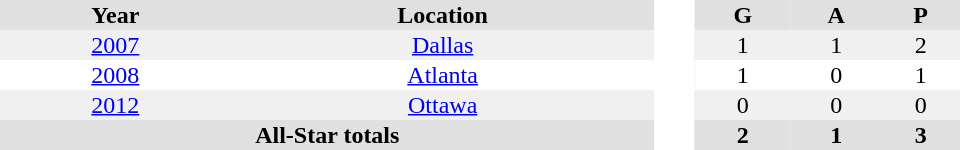<table border="0" cellpadding="1" cellspacing="0" ID="Table3" style="text-align:center; width:40em">
<tr bgcolor="#e0e0e0">
<th>Year</th>
<th>Location</th>
<th rowspan="99" bgcolor="#fff"> </th>
<th>G</th>
<th>A</th>
<th>P</th>
</tr>
<tr bgcolor="#f0f0f0">
<td><a href='#'>2007</a></td>
<td><a href='#'>Dallas</a></td>
<td>1</td>
<td>1</td>
<td>2</td>
</tr>
<tr>
<td><a href='#'>2008</a></td>
<td><a href='#'>Atlanta</a></td>
<td>1</td>
<td>0</td>
<td>1</td>
</tr>
<tr bgcolor="#f0f0f0">
<td><a href='#'>2012</a></td>
<td><a href='#'>Ottawa</a></td>
<td>0</td>
<td>0</td>
<td>0</td>
</tr>
<tr bgcolor="#e0e0e0">
<th colspan=2>All-Star totals</th>
<th>2</th>
<th>1</th>
<th>3</th>
</tr>
</table>
